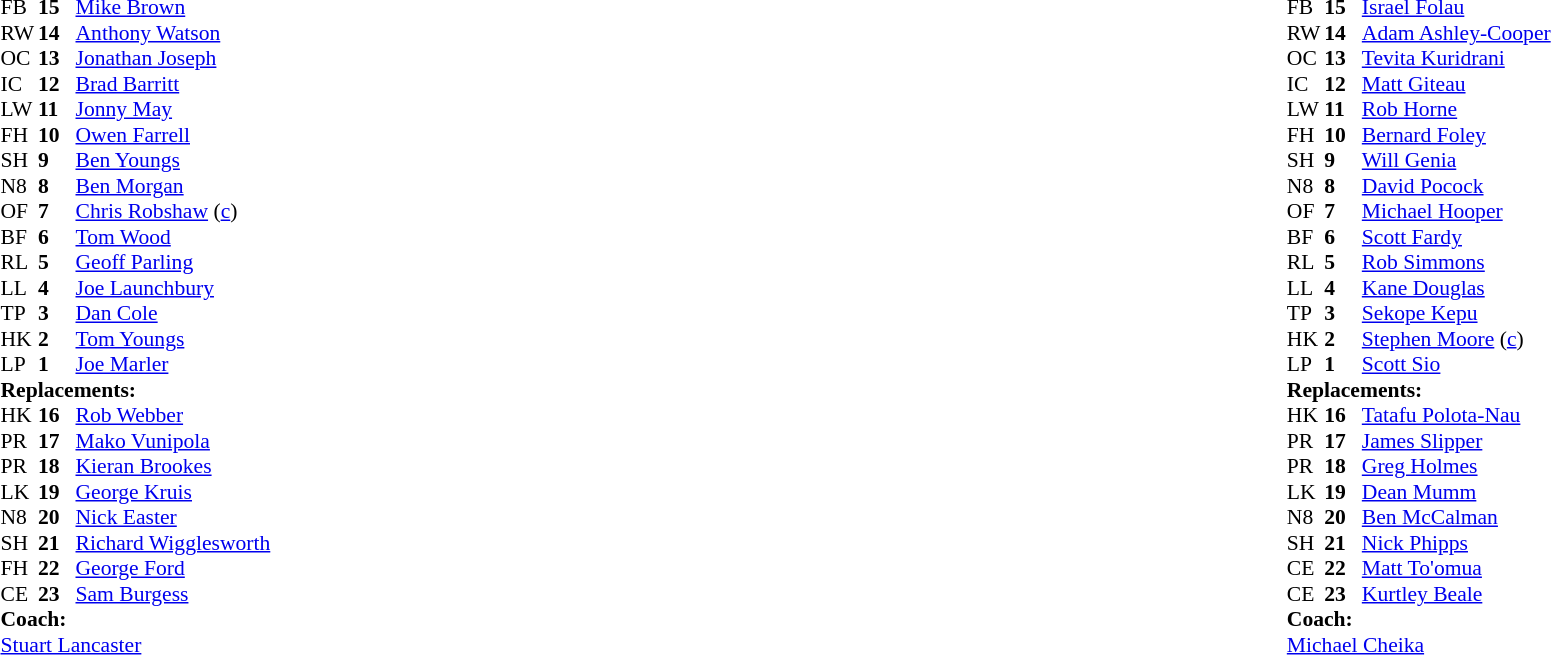<table style="width:100%">
<tr>
<td style="vertical-align:top; width:50%"><br><table style="font-size: 90%" cellspacing="0" cellpadding="0">
<tr>
<th width="25"></th>
<th width="25"></th>
</tr>
<tr>
<td>FB</td>
<td><strong>15</strong></td>
<td><a href='#'>Mike Brown</a></td>
</tr>
<tr>
<td>RW</td>
<td><strong>14</strong></td>
<td><a href='#'>Anthony Watson</a></td>
</tr>
<tr>
<td>OC</td>
<td><strong>13</strong></td>
<td><a href='#'>Jonathan Joseph</a></td>
</tr>
<tr>
<td>IC</td>
<td><strong>12</strong></td>
<td><a href='#'>Brad Barritt</a></td>
<td></td>
<td></td>
</tr>
<tr>
<td>LW</td>
<td><strong>11</strong></td>
<td><a href='#'>Jonny May</a></td>
<td></td>
<td></td>
</tr>
<tr>
<td>FH</td>
<td><strong>10</strong></td>
<td><a href='#'>Owen Farrell</a></td>
<td></td>
</tr>
<tr>
<td>SH</td>
<td><strong>9</strong></td>
<td><a href='#'>Ben Youngs</a></td>
<td></td>
<td></td>
</tr>
<tr>
<td>N8</td>
<td><strong>8</strong></td>
<td><a href='#'>Ben Morgan</a></td>
<td></td>
<td></td>
</tr>
<tr>
<td>OF</td>
<td><strong>7</strong></td>
<td><a href='#'>Chris Robshaw</a> (<a href='#'>c</a>)</td>
</tr>
<tr>
<td>BF</td>
<td><strong>6</strong></td>
<td><a href='#'>Tom Wood</a></td>
</tr>
<tr>
<td>RL</td>
<td><strong>5</strong></td>
<td><a href='#'>Geoff Parling</a></td>
</tr>
<tr>
<td>LL</td>
<td><strong>4</strong></td>
<td><a href='#'>Joe Launchbury</a></td>
<td></td>
<td></td>
</tr>
<tr>
<td>TP</td>
<td><strong>3</strong></td>
<td><a href='#'>Dan Cole</a></td>
<td></td>
<td></td>
</tr>
<tr>
<td>HK</td>
<td><strong>2</strong></td>
<td><a href='#'>Tom Youngs</a></td>
<td></td>
<td></td>
</tr>
<tr>
<td>LP</td>
<td><strong>1</strong></td>
<td><a href='#'>Joe Marler</a></td>
<td></td>
<td></td>
</tr>
<tr>
<td colspan=3><strong>Replacements:</strong></td>
</tr>
<tr>
<td>HK</td>
<td><strong>16</strong></td>
<td><a href='#'>Rob Webber</a></td>
<td></td>
<td></td>
</tr>
<tr>
<td>PR</td>
<td><strong>17</strong></td>
<td><a href='#'>Mako Vunipola</a></td>
<td></td>
<td></td>
</tr>
<tr>
<td>PR</td>
<td><strong>18</strong></td>
<td><a href='#'>Kieran Brookes</a></td>
<td></td>
<td></td>
</tr>
<tr>
<td>LK</td>
<td><strong>19</strong></td>
<td><a href='#'>George Kruis</a></td>
<td></td>
<td></td>
</tr>
<tr>
<td>N8</td>
<td><strong>20</strong></td>
<td><a href='#'>Nick Easter</a></td>
<td></td>
<td></td>
</tr>
<tr>
<td>SH</td>
<td><strong>21</strong></td>
<td><a href='#'>Richard Wigglesworth</a></td>
<td></td>
<td></td>
</tr>
<tr>
<td>FH</td>
<td><strong>22</strong></td>
<td><a href='#'>George Ford</a></td>
<td></td>
<td></td>
</tr>
<tr>
<td>CE</td>
<td><strong>23</strong></td>
<td><a href='#'>Sam Burgess</a></td>
<td></td>
<td></td>
</tr>
<tr>
<td colspan=3><strong>Coach:</strong></td>
</tr>
<tr>
<td colspan="4"> <a href='#'>Stuart Lancaster</a></td>
</tr>
</table>
</td>
<td style="vertical-align:top"></td>
<td style="vertical-align:top; width:50%"><br><table style="font-size: 90%" cellspacing="0" cellpadding="0" align="center">
<tr>
<th width="25"></th>
<th width="25"></th>
</tr>
<tr>
<td>FB</td>
<td><strong>15</strong></td>
<td><a href='#'>Israel Folau</a></td>
<td></td>
<td></td>
</tr>
<tr>
<td>RW</td>
<td><strong>14</strong></td>
<td><a href='#'>Adam Ashley-Cooper</a></td>
</tr>
<tr>
<td>OC</td>
<td><strong>13</strong></td>
<td><a href='#'>Tevita Kuridrani</a></td>
</tr>
<tr>
<td>IC</td>
<td><strong>12</strong></td>
<td><a href='#'>Matt Giteau</a></td>
</tr>
<tr>
<td>LW</td>
<td><strong>11</strong></td>
<td><a href='#'>Rob Horne</a></td>
<td></td>
<td></td>
</tr>
<tr>
<td>FH</td>
<td><strong>10</strong></td>
<td><a href='#'>Bernard Foley</a></td>
</tr>
<tr>
<td>SH</td>
<td><strong>9</strong></td>
<td><a href='#'>Will Genia</a></td>
<td></td>
<td></td>
</tr>
<tr>
<td>N8</td>
<td><strong>8</strong></td>
<td><a href='#'>David Pocock</a></td>
</tr>
<tr>
<td>OF</td>
<td><strong>7</strong></td>
<td><a href='#'>Michael Hooper</a></td>
</tr>
<tr>
<td>BF</td>
<td><strong>6</strong></td>
<td><a href='#'>Scott Fardy</a></td>
<td></td>
<td></td>
</tr>
<tr>
<td>RL</td>
<td><strong>5</strong></td>
<td><a href='#'>Rob Simmons</a></td>
<td></td>
<td></td>
</tr>
<tr>
<td>LL</td>
<td><strong>4</strong></td>
<td><a href='#'>Kane Douglas</a></td>
</tr>
<tr>
<td>TP</td>
<td><strong>3</strong></td>
<td><a href='#'>Sekope Kepu</a></td>
<td></td>
<td></td>
</tr>
<tr>
<td>HK</td>
<td><strong>2</strong></td>
<td><a href='#'>Stephen Moore</a> (<a href='#'>c</a>)</td>
<td></td>
<td></td>
</tr>
<tr>
<td>LP</td>
<td><strong>1</strong></td>
<td><a href='#'>Scott Sio</a></td>
<td></td>
<td></td>
</tr>
<tr>
<td colspan=3><strong>Replacements:</strong></td>
</tr>
<tr>
<td>HK</td>
<td><strong>16</strong></td>
<td><a href='#'>Tatafu Polota-Nau</a></td>
<td></td>
<td></td>
</tr>
<tr>
<td>PR</td>
<td><strong>17</strong></td>
<td><a href='#'>James Slipper</a></td>
<td></td>
<td></td>
</tr>
<tr>
<td>PR</td>
<td><strong>18</strong></td>
<td><a href='#'>Greg Holmes</a></td>
<td></td>
<td></td>
</tr>
<tr>
<td>LK</td>
<td><strong>19</strong></td>
<td><a href='#'>Dean Mumm</a></td>
<td></td>
<td></td>
</tr>
<tr>
<td>N8</td>
<td><strong>20</strong></td>
<td><a href='#'>Ben McCalman</a></td>
<td></td>
<td></td>
</tr>
<tr>
<td>SH</td>
<td><strong>21</strong></td>
<td><a href='#'>Nick Phipps</a></td>
<td></td>
<td></td>
</tr>
<tr>
<td>CE</td>
<td><strong>22</strong></td>
<td><a href='#'>Matt To'omua</a></td>
<td></td>
<td></td>
</tr>
<tr>
<td>CE</td>
<td><strong>23</strong></td>
<td><a href='#'>Kurtley Beale</a></td>
<td></td>
<td></td>
</tr>
<tr>
<td colspan=3><strong>Coach:</strong></td>
</tr>
<tr>
<td colspan="4"> <a href='#'>Michael Cheika</a></td>
</tr>
</table>
</td>
</tr>
</table>
